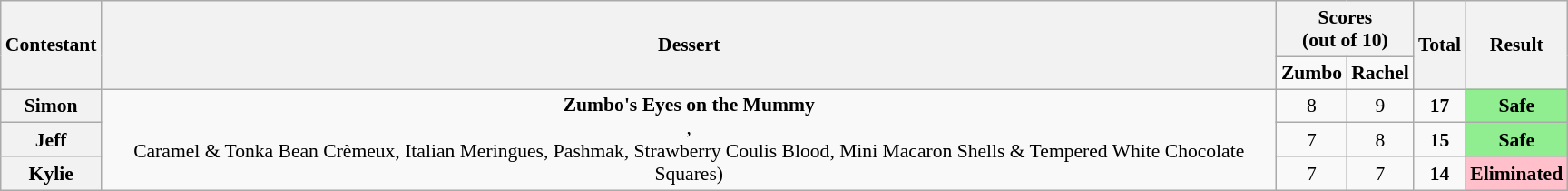<table class="wikitable plainrowheaders" style="text-align:center; font-size:90%; width:80em;">
<tr>
<th rowspan="2">Contestant</th>
<th rowspan="2">Dessert</th>
<th colspan="2">Scores<br>(out of 10)</th>
<th rowspan="2">Total<br></th>
<th rowspan="2">Result</th>
</tr>
<tr>
<td><strong>Zumbo</strong></td>
<td><strong>Rachel</strong></td>
</tr>
<tr>
<th>Simon</th>
<td rowspan="3"><strong>Zumbo's Eyes on the Mummy</strong><br>,<br>Caramel & Tonka Bean Crèmeux, Italian Meringues, Pashmak, Strawberry Coulis Blood, Mini Macaron Shells & Tempered White Chocolate Squares)</td>
<td>8</td>
<td>9</td>
<td><strong>17</strong></td>
<td style="background:lightgreen;"><strong>Safe</strong></td>
</tr>
<tr>
<th>Jeff</th>
<td>7</td>
<td>8</td>
<td><strong>15</strong></td>
<td style="background:lightgreen;"><strong>Safe</strong></td>
</tr>
<tr>
<th>Kylie</th>
<td>7</td>
<td>7</td>
<td><strong>14</strong></td>
<td style="background:pink;"><strong>Eliminated</strong></td>
</tr>
</table>
